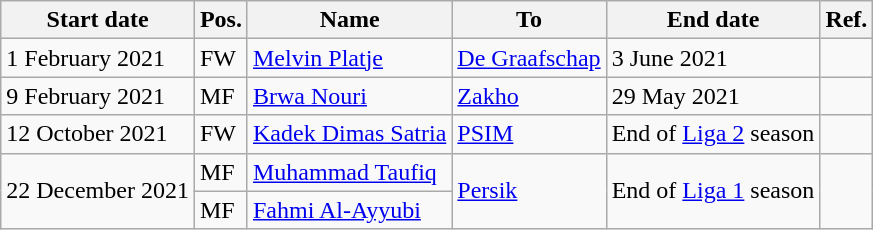<table class="wikitable">
<tr>
<th>Start date</th>
<th>Pos.</th>
<th>Name</th>
<th>To</th>
<th>End date</th>
<th>Ref.</th>
</tr>
<tr>
<td>1 February 2021</td>
<td>FW</td>
<td> <a href='#'>Melvin Platje</a></td>
<td> <a href='#'>De Graafschap</a></td>
<td>3 June 2021</td>
<td></td>
</tr>
<tr>
<td>9 February 2021</td>
<td>MF</td>
<td> <a href='#'>Brwa Nouri</a></td>
<td> <a href='#'>Zakho</a></td>
<td>29 May 2021</td>
<td></td>
</tr>
<tr>
<td>12 October 2021</td>
<td>FW</td>
<td> <a href='#'>Kadek Dimas Satria</a></td>
<td><a href='#'>PSIM</a></td>
<td>End of <a href='#'>Liga 2</a> season</td>
<td></td>
</tr>
<tr>
<td rowspan="2">22 December 2021</td>
<td>MF</td>
<td> <a href='#'>Muhammad Taufiq</a></td>
<td rowspan="2"><a href='#'>Persik</a></td>
<td rowspan="2">End of <a href='#'>Liga 1</a> season</td>
<td rowspan="2"></td>
</tr>
<tr>
<td>MF</td>
<td> <a href='#'>Fahmi Al-Ayyubi</a></td>
</tr>
</table>
